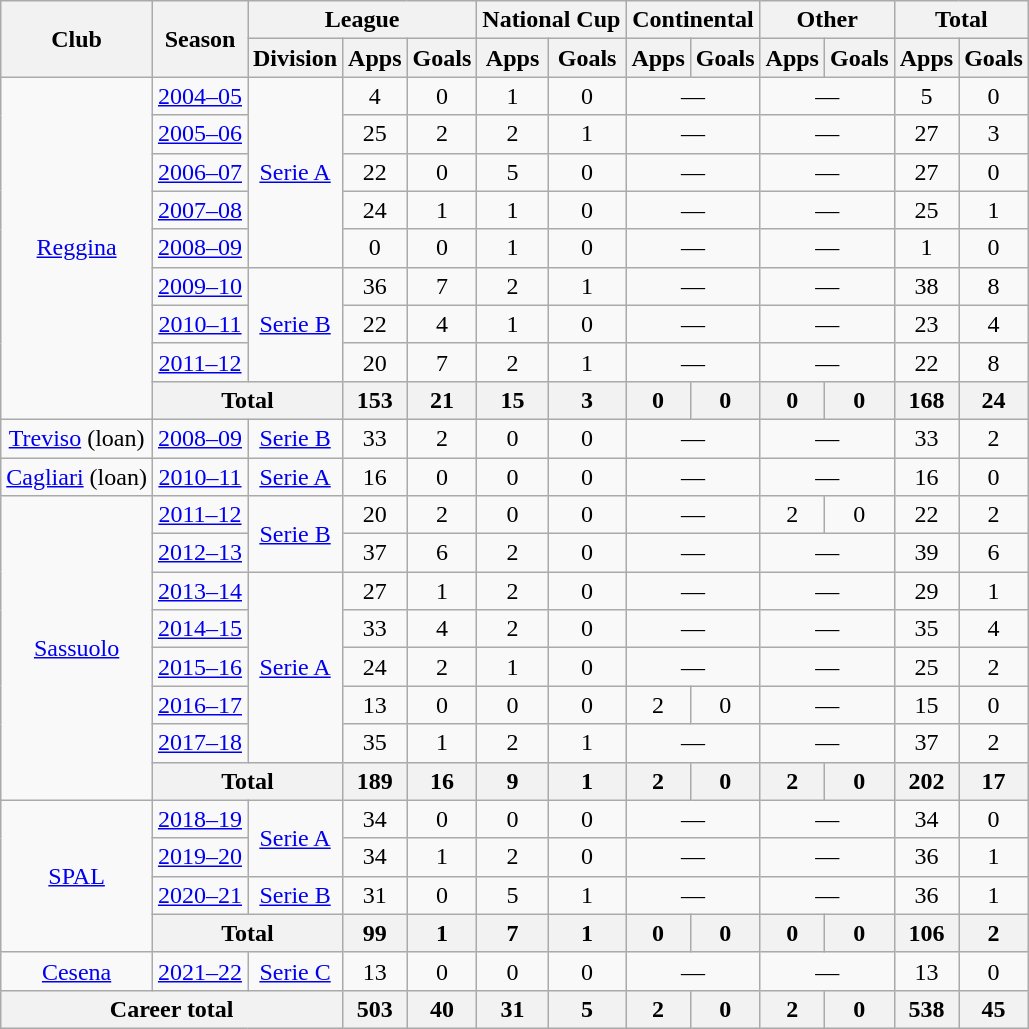<table class="wikitable" style="text-align: center;">
<tr>
<th rowspan="2">Club</th>
<th rowspan="2">Season</th>
<th colspan="3">League</th>
<th colspan="2">National Cup</th>
<th colspan="2">Continental</th>
<th colspan="2">Other</th>
<th colspan="2">Total</th>
</tr>
<tr>
<th>Division</th>
<th>Apps</th>
<th>Goals</th>
<th>Apps</th>
<th>Goals</th>
<th>Apps</th>
<th>Goals</th>
<th>Apps</th>
<th>Goals</th>
<th>Apps</th>
<th>Goals</th>
</tr>
<tr>
<td rowspan="9"><a href='#'>Reggina</a></td>
<td><a href='#'>2004–05</a></td>
<td rowspan="5"><a href='#'>Serie A</a></td>
<td>4</td>
<td>0</td>
<td>1</td>
<td>0</td>
<td colspan="2">—</td>
<td colspan="2">—</td>
<td>5</td>
<td>0</td>
</tr>
<tr>
<td><a href='#'>2005–06</a></td>
<td>25</td>
<td>2</td>
<td>2</td>
<td>1</td>
<td colspan="2">—</td>
<td colspan="2">—</td>
<td>27</td>
<td>3</td>
</tr>
<tr>
<td><a href='#'>2006–07</a></td>
<td>22</td>
<td>0</td>
<td>5</td>
<td>0</td>
<td colspan="2">—</td>
<td colspan="2">—</td>
<td>27</td>
<td>0</td>
</tr>
<tr>
<td><a href='#'>2007–08</a></td>
<td>24</td>
<td>1</td>
<td>1</td>
<td>0</td>
<td colspan="2">—</td>
<td colspan="2">—</td>
<td>25</td>
<td>1</td>
</tr>
<tr>
<td><a href='#'>2008–09</a></td>
<td>0</td>
<td>0</td>
<td>1</td>
<td>0</td>
<td colspan="2">—</td>
<td colspan="2">—</td>
<td>1</td>
<td>0</td>
</tr>
<tr>
<td><a href='#'>2009–10</a></td>
<td rowspan="3"><a href='#'>Serie B</a></td>
<td>36</td>
<td>7</td>
<td>2</td>
<td>1</td>
<td colspan="2">—</td>
<td colspan="2">—</td>
<td>38</td>
<td>8</td>
</tr>
<tr>
<td><a href='#'>2010–11</a></td>
<td>22</td>
<td>4</td>
<td>1</td>
<td>0</td>
<td colspan="2">—</td>
<td colspan="2">—</td>
<td>23</td>
<td>4</td>
</tr>
<tr>
<td><a href='#'>2011–12</a></td>
<td>20</td>
<td>7</td>
<td>2</td>
<td>1</td>
<td colspan="2">—</td>
<td colspan="2">—</td>
<td>22</td>
<td>8</td>
</tr>
<tr>
<th colspan="2">Total</th>
<th>153</th>
<th>21</th>
<th>15</th>
<th>3</th>
<th>0</th>
<th>0</th>
<th>0</th>
<th>0</th>
<th>168</th>
<th>24</th>
</tr>
<tr>
<td><a href='#'>Treviso</a> (loan)</td>
<td><a href='#'>2008–09</a></td>
<td><a href='#'>Serie B</a></td>
<td>33</td>
<td>2</td>
<td>0</td>
<td>0</td>
<td colspan="2">—</td>
<td colspan="2">—</td>
<td>33</td>
<td>2</td>
</tr>
<tr>
<td><a href='#'>Cagliari</a> (loan)</td>
<td><a href='#'>2010–11</a></td>
<td><a href='#'>Serie A</a></td>
<td>16</td>
<td>0</td>
<td>0</td>
<td>0</td>
<td colspan="2">—</td>
<td colspan="2">—</td>
<td>16</td>
<td>0</td>
</tr>
<tr>
<td rowspan="8"><a href='#'>Sassuolo</a></td>
<td><a href='#'>2011–12</a></td>
<td rowspan="2"><a href='#'>Serie B</a></td>
<td>20</td>
<td>2</td>
<td>0</td>
<td>0</td>
<td colspan="2">—</td>
<td>2</td>
<td>0</td>
<td>22</td>
<td>2</td>
</tr>
<tr>
<td><a href='#'>2012–13</a></td>
<td>37</td>
<td>6</td>
<td>2</td>
<td>0</td>
<td colspan="2">—</td>
<td colspan="2">—</td>
<td>39</td>
<td>6</td>
</tr>
<tr>
<td><a href='#'>2013–14</a></td>
<td rowspan="5"><a href='#'>Serie A</a></td>
<td>27</td>
<td>1</td>
<td>2</td>
<td>0</td>
<td colspan="2">—</td>
<td colspan="2">—</td>
<td>29</td>
<td>1</td>
</tr>
<tr>
<td><a href='#'>2014–15</a></td>
<td>33</td>
<td>4</td>
<td>2</td>
<td>0</td>
<td colspan="2">—</td>
<td colspan="2">—</td>
<td>35</td>
<td>4</td>
</tr>
<tr>
<td><a href='#'>2015–16</a></td>
<td>24</td>
<td>2</td>
<td>1</td>
<td>0</td>
<td colspan="2">—</td>
<td colspan="2">—</td>
<td>25</td>
<td>2</td>
</tr>
<tr>
<td><a href='#'>2016–17</a></td>
<td>13</td>
<td>0</td>
<td>0</td>
<td>0</td>
<td>2</td>
<td>0</td>
<td colspan="2">—</td>
<td>15</td>
<td>0</td>
</tr>
<tr>
<td><a href='#'>2017–18</a></td>
<td>35</td>
<td>1</td>
<td>2</td>
<td>1</td>
<td colspan="2">—</td>
<td colspan="2">—</td>
<td>37</td>
<td>2</td>
</tr>
<tr>
<th colspan="2">Total</th>
<th>189</th>
<th>16</th>
<th>9</th>
<th>1</th>
<th>2</th>
<th>0</th>
<th>2</th>
<th>0</th>
<th>202</th>
<th>17</th>
</tr>
<tr>
<td rowspan="4"><a href='#'>SPAL</a></td>
<td><a href='#'>2018–19</a></td>
<td rowspan="2"><a href='#'>Serie A</a></td>
<td>34</td>
<td>0</td>
<td>0</td>
<td>0</td>
<td colspan="2">—</td>
<td colspan="2">—</td>
<td>34</td>
<td>0</td>
</tr>
<tr>
<td><a href='#'>2019–20</a></td>
<td>34</td>
<td>1</td>
<td>2</td>
<td>0</td>
<td colspan="2">—</td>
<td colspan="2">—</td>
<td>36</td>
<td>1</td>
</tr>
<tr>
<td><a href='#'>2020–21</a></td>
<td><a href='#'>Serie B</a></td>
<td>31</td>
<td>0</td>
<td>5</td>
<td>1</td>
<td colspan="2">—</td>
<td colspan="2">—</td>
<td>36</td>
<td>1</td>
</tr>
<tr>
<th colspan="2">Total</th>
<th>99</th>
<th>1</th>
<th>7</th>
<th>1</th>
<th>0</th>
<th>0</th>
<th>0</th>
<th>0</th>
<th>106</th>
<th>2</th>
</tr>
<tr>
<td><a href='#'>Cesena</a></td>
<td><a href='#'>2021–22</a></td>
<td><a href='#'>Serie C</a></td>
<td>13</td>
<td>0</td>
<td>0</td>
<td>0</td>
<td colspan="2">—</td>
<td colspan="2">—</td>
<td>13</td>
<td>0</td>
</tr>
<tr>
<th colspan="3">Career total</th>
<th>503</th>
<th>40</th>
<th>31</th>
<th>5</th>
<th>2</th>
<th>0</th>
<th>2</th>
<th>0</th>
<th>538</th>
<th>45</th>
</tr>
</table>
